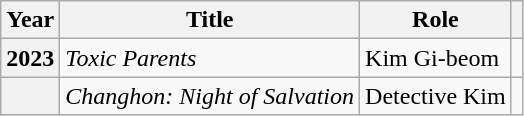<table class="wikitable plainrowheaders">
<tr>
<th scope="col">Year</th>
<th scope="col">Title</th>
<th scope="col">Role</th>
<th scope="col"></th>
</tr>
<tr>
<th scope="row">2023</th>
<td><em>Toxic Parents</em></td>
<td>Kim Gi-beom</td>
<td style="text-align:center"></td>
</tr>
<tr>
<th></th>
<td><em>Changhon: Night of Salvation</em></td>
<td>Detective Kim</td>
<td style="text-align:center"></td>
</tr>
</table>
